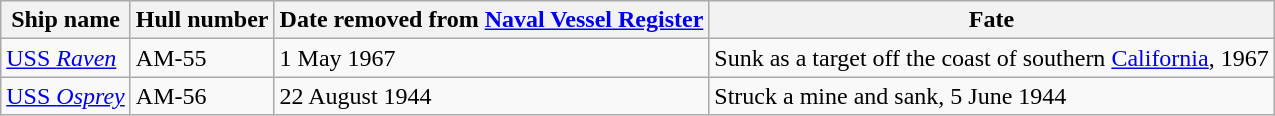<table class="wikitable sortable">
<tr>
<th>Ship name</th>
<th>Hull number</th>
<th>Date removed from <a href='#'>Naval Vessel Register</a></th>
<th>Fate</th>
</tr>
<tr>
<td><a href='#'>USS <em>Raven</em></a></td>
<td>AM-55</td>
<td>1 May 1967</td>
<td>Sunk as a target off the coast of southern <a href='#'>California</a>, 1967</td>
</tr>
<tr>
<td><a href='#'>USS <em>Osprey</em></a></td>
<td>AM-56</td>
<td>22 August 1944</td>
<td>Struck a mine and sank, 5 June 1944</td>
</tr>
</table>
